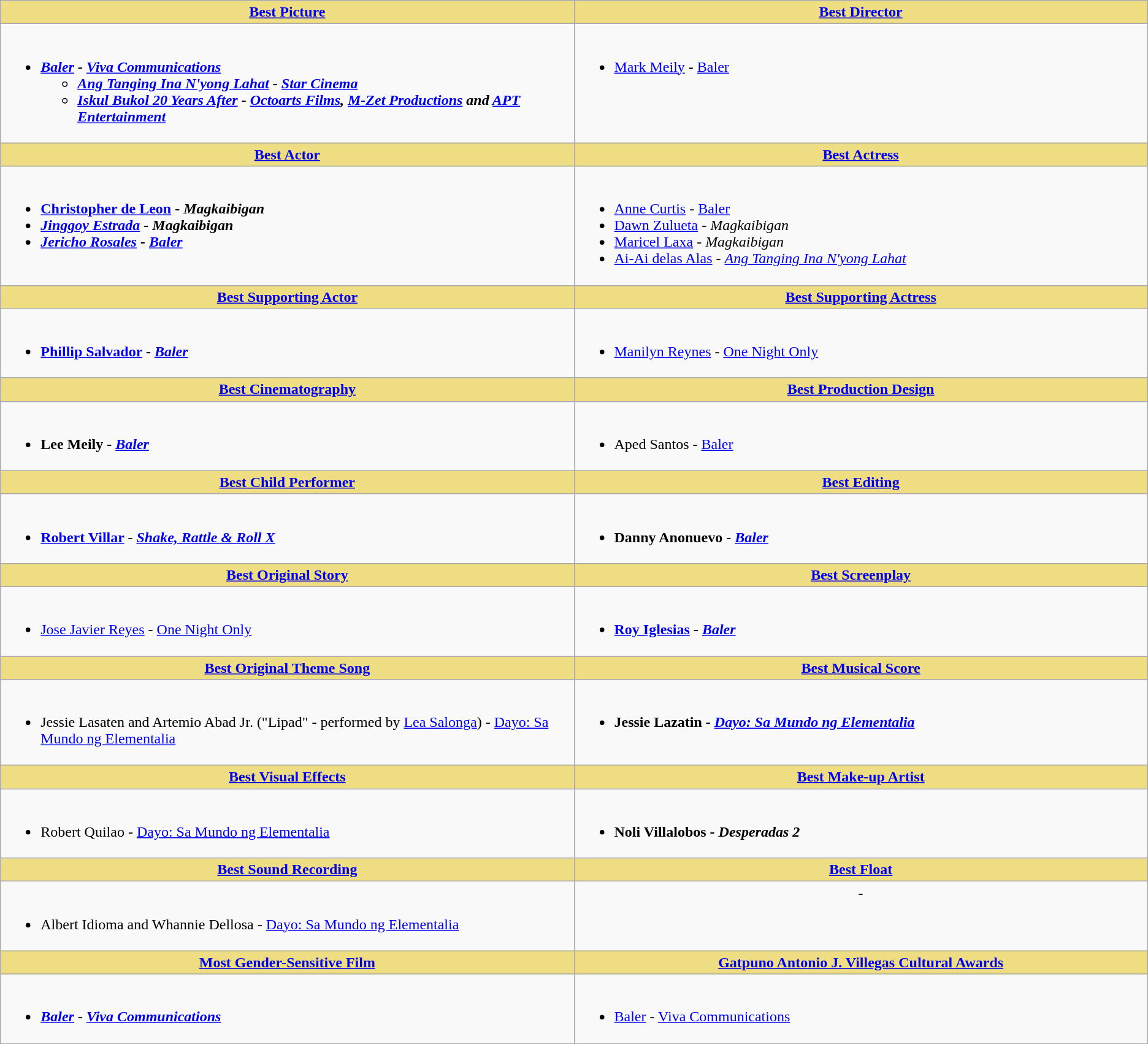<table class=wikitable>
<tr>
<th style="background:#EEDD82; width:50%"><a href='#'>Best Picture</a></th>
<th style="background:#EEDD82; width:50%"><a href='#'>Best Director</a></th>
</tr>
<tr>
<td valign="top"><br><ul><li><strong><em><a href='#'>Baler</a><em> - <a href='#'>Viva Communications</a><strong><ul><li></em><a href='#'>Ang Tanging Ina N'yong Lahat</a><em> - <a href='#'>Star Cinema</a> </li><li></em><a href='#'>Iskul Bukol 20 Years After</a><em> - <a href='#'>Octoarts Films</a>, <a href='#'>M-Zet Productions</a> and <a href='#'>APT Entertainment</a> </li></ul></li></ul></td>
<td valign="top"><br><ul><li></strong><a href='#'>Mark Meily</a> - </em><a href='#'>Baler</a></em></strong></li></ul></td>
</tr>
<tr>
<th style="background:#EEDD82; width:50%"><a href='#'>Best Actor</a></th>
<th style="background:#EEDD82; width:50%"><a href='#'>Best Actress</a></th>
</tr>
<tr>
<td valign="top"><br><ul><li><strong><a href='#'>Christopher de Leon</a> - <em>Magkaibigan<strong><em></li><li><a href='#'>Jinggoy Estrada</a> - </em>Magkaibigan<em></li><li><a href='#'>Jericho Rosales</a> - </em><a href='#'>Baler</a><em></li></ul></td>
<td valign="top"><br><ul><li></strong><a href='#'>Anne Curtis</a> - </em><a href='#'>Baler</a></em></strong></li><li><a href='#'>Dawn Zulueta</a> - <em>Magkaibigan</em></li><li><a href='#'>Maricel Laxa</a> - <em>Magkaibigan</em></li><li><a href='#'>Ai-Ai delas Alas</a> - <em><a href='#'>Ang Tanging Ina N'yong Lahat</a></em></li></ul></td>
</tr>
<tr>
<th style="background:#EEDD82; width:50%"><a href='#'>Best Supporting Actor</a></th>
<th style="background:#EEDD82; width:50%"><a href='#'>Best Supporting Actress</a></th>
</tr>
<tr>
<td valign="top"><br><ul><li><strong><a href='#'>Phillip Salvador</a> - <em><a href='#'>Baler</a><strong><em></li></ul></td>
<td valign="top"><br><ul><li></strong><a href='#'>Manilyn Reynes</a> - </em><a href='#'>One Night Only</a></em></strong></li></ul></td>
</tr>
<tr>
<th style="background:#EEDD82; width:50%"><a href='#'>Best Cinematography</a></th>
<th style="background:#EEDD82; width:50%"><a href='#'>Best Production Design</a></th>
</tr>
<tr>
<td valign="top"><br><ul><li><strong>Lee Meily - <em><a href='#'>Baler</a><strong><em></li></ul></td>
<td valign="top"><br><ul><li></strong>Aped Santos - </em><a href='#'>Baler</a></em></strong></li></ul></td>
</tr>
<tr>
<th style="background:#EEDD82; width:50%"><a href='#'>Best Child Performer</a></th>
<th style="background:#EEDD82; width:50%"><a href='#'>Best Editing</a></th>
</tr>
<tr>
<td valign="top"><br><ul><li><strong><a href='#'>Robert Villar</a> - <em><a href='#'>Shake, Rattle & Roll X</a></em> </strong></li></ul></td>
<td valign="top"><br><ul><li><strong>Danny Anonuevo - <em><a href='#'>Baler</a><strong><em></li></ul></td>
</tr>
<tr>
<th style="background:#EEDD82; width:50%"><a href='#'>Best Original Story</a></th>
<th style="background:#EEDD82; width:50%"><a href='#'>Best Screenplay</a></th>
</tr>
<tr>
<td valign="top"><br><ul><li></strong><a href='#'>Jose Javier Reyes</a> - </em><a href='#'>One Night Only</a></em></strong></li></ul></td>
<td valign="top"><br><ul><li><strong><a href='#'>Roy Iglesias</a> - <em><a href='#'>Baler</a><strong><em></li></ul></td>
</tr>
<tr>
<th style="background:#EEDD82; width:50%"><a href='#'>Best Original Theme Song</a></th>
<th style="background:#EEDD82; width:50%"><a href='#'>Best Musical Score</a></th>
</tr>
<tr>
<td valign="top"><br><ul><li></strong>Jessie Lasaten and Artemio Abad Jr. ("Lipad" - performed by <a href='#'>Lea Salonga</a>) - </em><a href='#'>Dayo: Sa Mundo ng Elementalia</a></em></strong></li></ul></td>
<td valign="top"><br><ul><li><strong>Jessie Lazatin - <em><a href='#'>Dayo: Sa Mundo ng Elementalia</a><strong><em></li></ul></td>
</tr>
<tr>
<th style="background:#EEDD82; width:50%"><a href='#'>Best Visual Effects</a></th>
<th style="background:#EEDD82; width:50%"><a href='#'>Best Make-up Artist</a></th>
</tr>
<tr>
<td valign="top"><br><ul><li></strong>Robert Quilao - </em><a href='#'>Dayo: Sa Mundo ng Elementalia</a></em></strong></li></ul></td>
<td valign="top"><br><ul><li><strong>Noli Villalobos - <em>Desperadas 2<strong><em></li></ul></td>
</tr>
<tr>
<th style="background:#EEDD82; width:50%"><a href='#'>Best Sound Recording</a></th>
<th style="background:#EEDD82; width:50%"><a href='#'>Best Float</a></th>
</tr>
<tr>
<td valign="top"><br><ul><li></strong>Albert Idioma and Whannie Dellosa - </em><a href='#'>Dayo: Sa Mundo ng Elementalia</a></em></strong></li></ul></td>
<td valign="top" align=center>-</td>
</tr>
<tr>
<th style="background:#EEDD82; width:50%"><a href='#'>Most Gender-Sensitive Film</a></th>
<th style="background:#EEDD82; width:100%"><a href='#'>Gatpuno Antonio J. Villegas Cultural Awards</a></th>
</tr>
<tr>
<td valign="top"><br><ul><li><strong><em><a href='#'>Baler</a> <em> - <a href='#'>Viva Communications</a><strong></li></ul></td>
<td valign="top"><br><ul><li></em></strong><a href='#'>Baler</a> </em> - <a href='#'>Viva Communications</a></strong></li></ul></td>
</tr>
</table>
